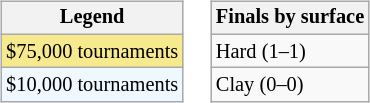<table>
<tr valign=top>
<td><br><table class=wikitable style="font-size:85%">
<tr>
<th>Legend</th>
</tr>
<tr style="background:#f7e98e;">
<td>$75,000 tournaments</td>
</tr>
<tr style="background:#f0f8ff;">
<td>$10,000 tournaments</td>
</tr>
</table>
</td>
<td><br><table class="wikitable" style="font-size:85%">
<tr>
<th>Finals by surface</th>
</tr>
<tr>
<td>Hard (1–1)</td>
</tr>
<tr>
<td>Clay (0–0)</td>
</tr>
</table>
</td>
</tr>
</table>
